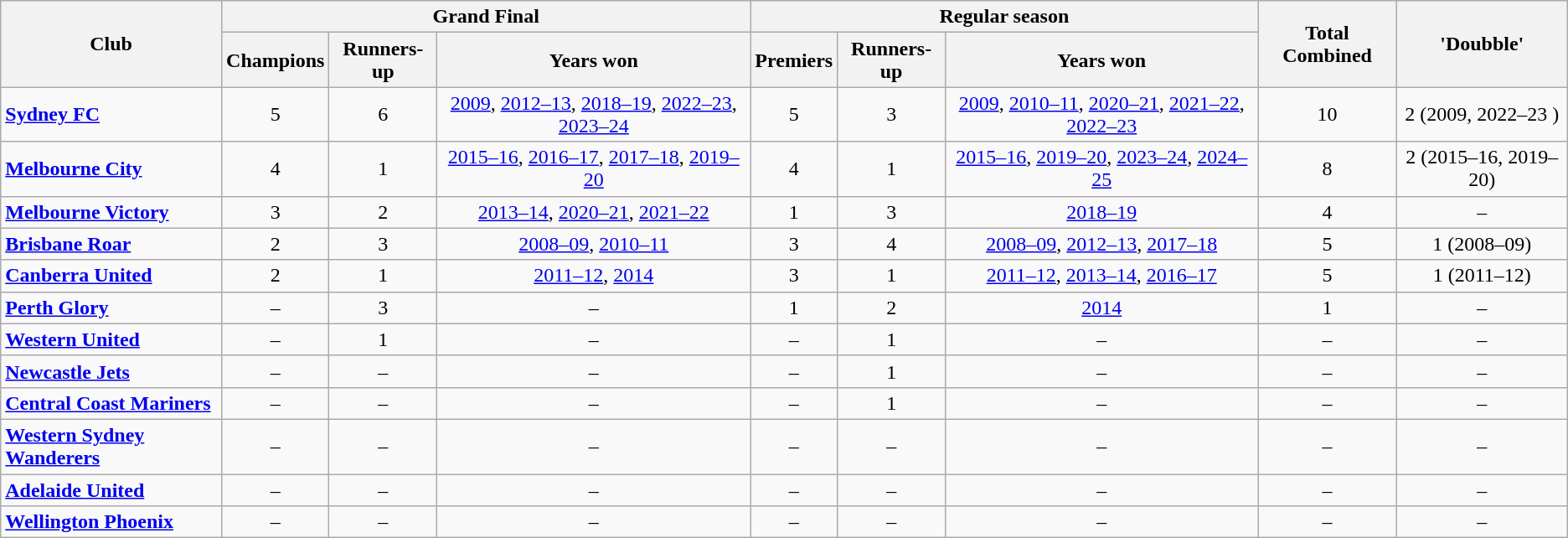<table class="wikitable sortable" style="text-align: center;">
<tr>
<th rowspan="2">Club</th>
<th colspan="3">Grand Final</th>
<th colspan="3">Regular season</th>
<th rowspan="2">Total Combined</th>
<th rowspan="2">'Doubble'</th>
</tr>
<tr>
<th>Champions</th>
<th>Runners-up</th>
<th>Years won</th>
<th>Premiers</th>
<th>Runners-up</th>
<th>Years won</th>
</tr>
<tr>
<td align="left"><strong><a href='#'>Sydney FC</a></strong></td>
<td>5</td>
<td>6</td>
<td><a href='#'>2009</a>, <a href='#'>2012–13</a>, <a href='#'>2018–19</a>, <a href='#'>2022–23</a>, <a href='#'>2023–24</a></td>
<td>5</td>
<td>3</td>
<td><a href='#'>2009</a>, <a href='#'>2010–11</a>, <a href='#'>2020–21</a>, <a href='#'>2021–22</a>, <a href='#'>2022–23</a></td>
<td>10</td>
<td>2 (2009, 2022–23 )</td>
</tr>
<tr>
<td align="left"><strong><a href='#'>Melbourne City</a></strong></td>
<td>4</td>
<td>1</td>
<td><a href='#'>2015–16</a>, <a href='#'>2016–17</a>, <a href='#'>2017–18</a>, <a href='#'>2019–20</a></td>
<td>4</td>
<td>1</td>
<td><a href='#'>2015–16</a>, <a href='#'>2019–20</a>, <a href='#'>2023–24</a>, <a href='#'>2024–25</a></td>
<td>8</td>
<td>2 (2015–16, 2019–20)</td>
</tr>
<tr>
<td align="left"><strong><a href='#'>Melbourne Victory</a></strong></td>
<td>3</td>
<td>2</td>
<td><a href='#'>2013–14</a>, <a href='#'>2020–21</a>, <a href='#'>2021–22</a></td>
<td>1</td>
<td>3</td>
<td><a href='#'>2018–19</a></td>
<td>4</td>
<td>–</td>
</tr>
<tr>
<td align="left"><strong><a href='#'>Brisbane Roar</a></strong></td>
<td>2</td>
<td>3</td>
<td><a href='#'>2008–09</a>, <a href='#'>2010–11</a></td>
<td>3</td>
<td>4</td>
<td><a href='#'>2008–09</a>, <a href='#'>2012–13</a>, <a href='#'>2017–18</a></td>
<td>5</td>
<td>1 (2008–09)</td>
</tr>
<tr>
<td align="left"><strong><a href='#'>Canberra United</a></strong></td>
<td>2</td>
<td>1</td>
<td><a href='#'>2011–12</a>, <a href='#'>2014</a></td>
<td>3</td>
<td>1</td>
<td><a href='#'>2011–12</a>, <a href='#'>2013–14</a>, <a href='#'>2016–17</a></td>
<td>5</td>
<td>1 (2011–12)</td>
</tr>
<tr>
<td align="left"><strong><a href='#'>Perth Glory</a></strong></td>
<td>–</td>
<td>3</td>
<td>–</td>
<td>1</td>
<td>2</td>
<td><a href='#'>2014</a></td>
<td>1</td>
<td>–</td>
</tr>
<tr>
<td align="left"><strong><a href='#'>Western United</a></strong></td>
<td>–</td>
<td>1</td>
<td>–</td>
<td>–</td>
<td>1</td>
<td>–</td>
<td>–</td>
<td>–</td>
</tr>
<tr>
<td align="left"><strong><a href='#'>Newcastle Jets</a></strong></td>
<td>–</td>
<td>–</td>
<td>–</td>
<td>–</td>
<td>1</td>
<td>–</td>
<td>–</td>
<td>–</td>
</tr>
<tr>
<td align="left"><strong><a href='#'>Central Coast Mariners</a></strong></td>
<td>–</td>
<td>–</td>
<td>–</td>
<td>–</td>
<td>1</td>
<td>–</td>
<td>–</td>
<td>–</td>
</tr>
<tr>
<td align="left"><strong><a href='#'>Western Sydney Wanderers</a></strong></td>
<td>–</td>
<td>–</td>
<td>–</td>
<td>–</td>
<td>–</td>
<td>–</td>
<td>–</td>
<td>–</td>
</tr>
<tr>
<td align="left"><strong><a href='#'>Adelaide United</a></strong></td>
<td>–</td>
<td>–</td>
<td>–</td>
<td>–</td>
<td>–</td>
<td>–</td>
<td>–</td>
<td>–</td>
</tr>
<tr>
<td align="left"><strong><a href='#'>Wellington Phoenix</a></strong></td>
<td>–</td>
<td>–</td>
<td>–</td>
<td>–</td>
<td>–</td>
<td>–</td>
<td>–</td>
<td>–</td>
</tr>
</table>
